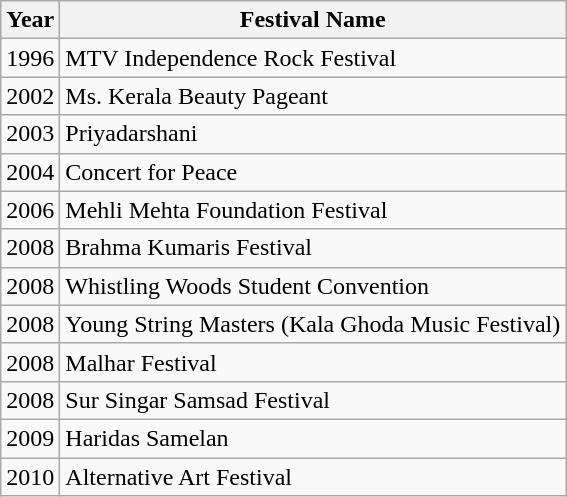<table class="wikitable">
<tr>
<th>Year</th>
<th>Festival Name</th>
</tr>
<tr>
<td>1996</td>
<td>MTV Independence Rock Festival</td>
</tr>
<tr>
<td>2002</td>
<td>Ms. Kerala Beauty Pageant</td>
</tr>
<tr>
<td>2003</td>
<td>Priyadarshani</td>
</tr>
<tr>
<td>2004</td>
<td>Concert for Peace</td>
</tr>
<tr>
<td>2006</td>
<td>Mehli Mehta Foundation Festival</td>
</tr>
<tr>
<td>2008</td>
<td>Brahma Kumaris Festival</td>
</tr>
<tr>
<td>2008</td>
<td>Whistling Woods Student Convention</td>
</tr>
<tr>
<td>2008</td>
<td>Young String Masters (Kala Ghoda Music Festival)</td>
</tr>
<tr>
<td>2008</td>
<td>Malhar Festival</td>
</tr>
<tr>
<td>2008</td>
<td>Sur Singar Samsad Festival</td>
</tr>
<tr>
<td>2009</td>
<td>Haridas Samelan</td>
</tr>
<tr>
<td>2010</td>
<td>Alternative Art Festival</td>
</tr>
</table>
